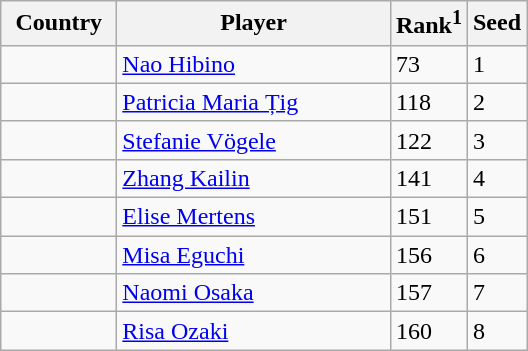<table class="sortable wikitable">
<tr>
<th width="70">Country</th>
<th width="175">Player</th>
<th>Rank<sup>1</sup></th>
<th>Seed</th>
</tr>
<tr>
<td></td>
<td><a href='#'>Nao Hibino</a></td>
<td>73</td>
<td>1</td>
</tr>
<tr>
<td></td>
<td><a href='#'>Patricia Maria Țig</a></td>
<td>118</td>
<td>2</td>
</tr>
<tr>
<td></td>
<td><a href='#'>Stefanie Vögele</a></td>
<td>122</td>
<td>3</td>
</tr>
<tr>
<td></td>
<td><a href='#'>Zhang Kailin</a></td>
<td>141</td>
<td>4</td>
</tr>
<tr>
<td></td>
<td><a href='#'>Elise Mertens</a></td>
<td>151</td>
<td>5</td>
</tr>
<tr>
<td></td>
<td><a href='#'>Misa Eguchi</a></td>
<td>156</td>
<td>6</td>
</tr>
<tr>
<td></td>
<td><a href='#'>Naomi Osaka</a></td>
<td>157</td>
<td>7</td>
</tr>
<tr>
<td></td>
<td><a href='#'>Risa Ozaki</a></td>
<td>160</td>
<td>8</td>
</tr>
</table>
